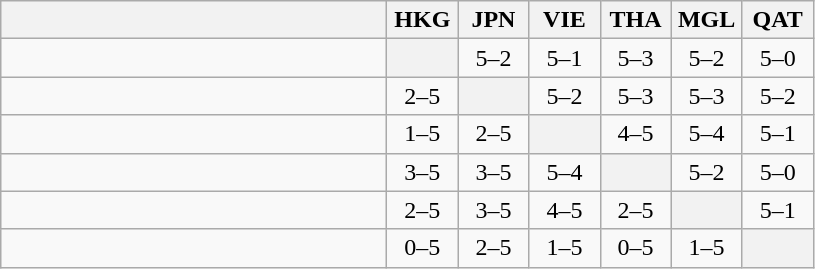<table class="wikitable" style="text-align:center">
<tr>
<th width="250"> </th>
<th width="40">HKG</th>
<th width="40">JPN</th>
<th width="40">VIE</th>
<th width="40">THA</th>
<th width="40">MGL</th>
<th width="40">QAT</th>
</tr>
<tr>
<td align=left></td>
<th></th>
<td>5–2</td>
<td>5–1</td>
<td>5–3</td>
<td>5–2</td>
<td>5–0</td>
</tr>
<tr>
<td align=left></td>
<td>2–5</td>
<th></th>
<td>5–2</td>
<td>5–3</td>
<td>5–3</td>
<td>5–2</td>
</tr>
<tr>
<td align=left></td>
<td>1–5</td>
<td>2–5</td>
<th></th>
<td>4–5</td>
<td>5–4</td>
<td>5–1</td>
</tr>
<tr>
<td align=left></td>
<td>3–5</td>
<td>3–5</td>
<td>5–4</td>
<th></th>
<td>5–2</td>
<td>5–0</td>
</tr>
<tr>
<td align=left></td>
<td>2–5</td>
<td>3–5</td>
<td>4–5</td>
<td>2–5</td>
<th></th>
<td>5–1</td>
</tr>
<tr>
<td align=left></td>
<td>0–5</td>
<td>2–5</td>
<td>1–5</td>
<td>0–5</td>
<td>1–5</td>
<th></th>
</tr>
</table>
